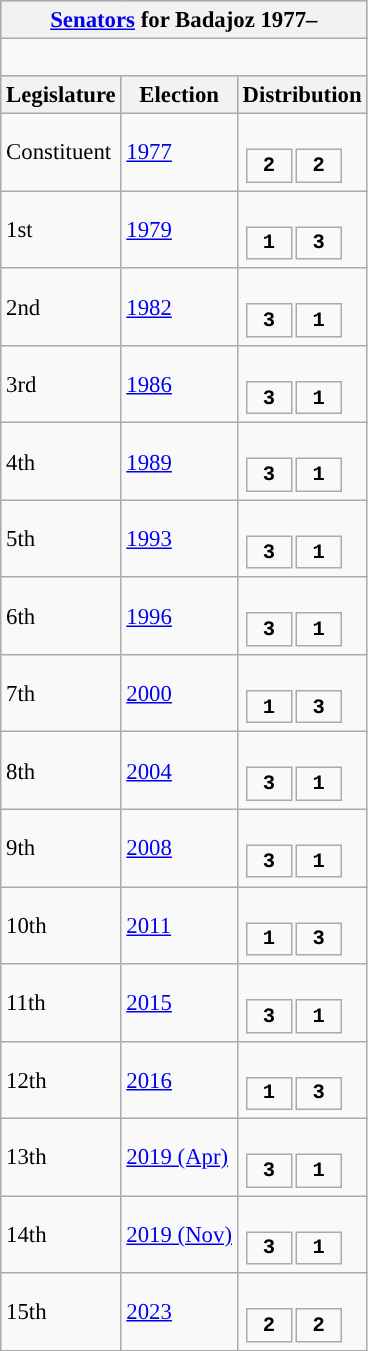<table class="wikitable" style="font-size:95%;">
<tr bgcolor="#CCCCCC">
<th colspan="3"><a href='#'>Senators</a> for Badajoz 1977–</th>
</tr>
<tr>
<td colspan="3"><br>







</td>
</tr>
<tr bgcolor="#CCCCCC">
<th>Legislature</th>
<th>Election</th>
<th>Distribution</th>
</tr>
<tr>
<td>Constituent</td>
<td><a href='#'>1977</a></td>
<td><br><table style="width:5em; font-size:90%; text-align:center; font-family:Courier New;">
<tr style="font-weight:bold">
<td style="background:">2</td>
<td style="background:">2</td>
</tr>
</table>
</td>
</tr>
<tr>
<td>1st</td>
<td><a href='#'>1979</a></td>
<td><br><table style="width:5em; font-size:90%; text-align:center; font-family:Courier New;">
<tr style="font-weight:bold">
<td style="background:">1</td>
<td style="background:">3</td>
</tr>
</table>
</td>
</tr>
<tr>
<td>2nd</td>
<td><a href='#'>1982</a></td>
<td><br><table style="width:5em; font-size:90%; text-align:center; font-family:Courier New;">
<tr style="font-weight:bold">
<td style="background:">3</td>
<td style="background:">1</td>
</tr>
</table>
</td>
</tr>
<tr>
<td>3rd</td>
<td><a href='#'>1986</a></td>
<td><br><table style="width:5em; font-size:90%; text-align:center; font-family:Courier New;">
<tr style="font-weight:bold">
<td style="background:">3</td>
<td style="background:">1</td>
</tr>
</table>
</td>
</tr>
<tr>
<td>4th</td>
<td><a href='#'>1989</a></td>
<td><br><table style="width:5em; font-size:90%; text-align:center; font-family:Courier New;">
<tr style="font-weight:bold">
<td style="background:">3</td>
<td style="background:">1</td>
</tr>
</table>
</td>
</tr>
<tr>
<td>5th</td>
<td><a href='#'>1993</a></td>
<td><br><table style="width:5em; font-size:90%; text-align:center; font-family:Courier New;">
<tr style="font-weight:bold">
<td style="background:">3</td>
<td style="background:">1</td>
</tr>
</table>
</td>
</tr>
<tr>
<td>6th</td>
<td><a href='#'>1996</a></td>
<td><br><table style="width:5em; font-size:90%; text-align:center; font-family:Courier New;">
<tr style="font-weight:bold">
<td style="background:">3</td>
<td style="background:">1</td>
</tr>
</table>
</td>
</tr>
<tr>
<td>7th</td>
<td><a href='#'>2000</a></td>
<td><br><table style="width:5em; font-size:90%; text-align:center; font-family:Courier New;">
<tr style="font-weight:bold">
<td style="background:">1</td>
<td style="background:">3</td>
</tr>
</table>
</td>
</tr>
<tr>
<td>8th</td>
<td><a href='#'>2004</a></td>
<td><br><table style="width:5em; font-size:90%; text-align:center; font-family:Courier New;">
<tr style="font-weight:bold">
<td style="background:">3</td>
<td style="background:">1</td>
</tr>
</table>
</td>
</tr>
<tr>
<td>9th</td>
<td><a href='#'>2008</a></td>
<td><br><table style="width:5em; font-size:90%; text-align:center; font-family:Courier New;">
<tr style="font-weight:bold">
<td style="background:">3</td>
<td style="background:">1</td>
</tr>
</table>
</td>
</tr>
<tr>
<td>10th</td>
<td><a href='#'>2011</a></td>
<td><br><table style="width:5em; font-size:90%; text-align:center; font-family:Courier New;">
<tr style="font-weight:bold">
<td style="background:">1</td>
<td style="background:">3</td>
</tr>
</table>
</td>
</tr>
<tr>
<td>11th</td>
<td><a href='#'>2015</a></td>
<td><br><table style="width:5em; font-size:90%; text-align:center; font-family:Courier New;">
<tr style="font-weight:bold">
<td style="background:">3</td>
<td style="background:">1</td>
</tr>
</table>
</td>
</tr>
<tr>
<td>12th</td>
<td><a href='#'>2016</a></td>
<td><br><table style="width:5em; font-size:90%; text-align:center; font-family:Courier New;">
<tr style="font-weight:bold">
<td style="background:">1</td>
<td style="background:">3</td>
</tr>
</table>
</td>
</tr>
<tr>
<td>13th</td>
<td><a href='#'>2019 (Apr)</a></td>
<td><br><table style="width:5em; font-size:90%; text-align:center; font-family:Courier New;">
<tr style="font-weight:bold">
<td style="background:">3</td>
<td style="background:">1</td>
</tr>
</table>
</td>
</tr>
<tr>
<td>14th</td>
<td><a href='#'>2019 (Nov)</a></td>
<td><br><table style="width:5em; font-size:90%; text-align:center; font-family:Courier New;">
<tr style="font-weight:bold">
<td style="background:">3</td>
<td style="background:">1</td>
</tr>
</table>
</td>
</tr>
<tr>
<td>15th</td>
<td><a href='#'>2023</a></td>
<td><br><table style="width:5em; font-size:90%; text-align:center; font-family:Courier New;">
<tr style="font-weight:bold">
<td style="background:">2</td>
<td style="background:">2</td>
</tr>
</table>
</td>
</tr>
</table>
